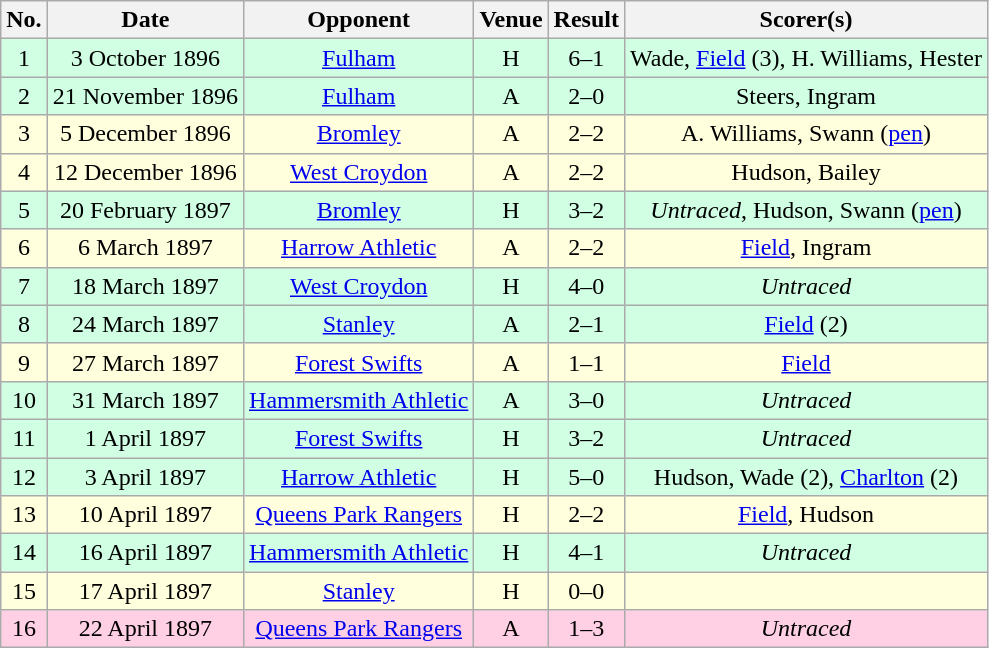<table class="wikitable sortable" style="text-align:center;">
<tr>
<th>No.</th>
<th>Date</th>
<th>Opponent</th>
<th>Venue</th>
<th>Result</th>
<th>Scorer(s)</th>
</tr>
<tr style="background:#d0ffe3;">
<td>1</td>
<td>3 October 1896</td>
<td><a href='#'>Fulham</a></td>
<td>H</td>
<td>6–1</td>
<td>Wade, <a href='#'>Field</a> (3), H. Williams, Hester</td>
</tr>
<tr style="background:#d0ffe3;">
<td>2</td>
<td>21 November 1896</td>
<td><a href='#'>Fulham</a></td>
<td>A</td>
<td>2–0</td>
<td>Steers, Ingram</td>
</tr>
<tr style="background:#ffd;">
<td>3</td>
<td>5 December 1896</td>
<td><a href='#'>Bromley</a></td>
<td>A</td>
<td>2–2</td>
<td>A. Williams, Swann (<a href='#'>pen</a>)</td>
</tr>
<tr style="background:#ffd;">
<td>4</td>
<td>12 December 1896</td>
<td><a href='#'>West Croydon</a></td>
<td>A</td>
<td>2–2</td>
<td>Hudson, Bailey</td>
</tr>
<tr style="background:#d0ffe3;">
<td>5</td>
<td>20 February 1897</td>
<td><a href='#'>Bromley</a></td>
<td>H</td>
<td>3–2</td>
<td><em>Untraced</em>, Hudson, Swann (<a href='#'>pen</a>)</td>
</tr>
<tr style="background:#ffd;">
<td>6</td>
<td>6 March 1897</td>
<td><a href='#'>Harrow Athletic</a></td>
<td>A</td>
<td>2–2</td>
<td><a href='#'>Field</a>, Ingram</td>
</tr>
<tr style="background:#d0ffe3;">
<td>7</td>
<td>18 March 1897</td>
<td><a href='#'>West Croydon</a></td>
<td>H</td>
<td>4–0</td>
<td><em>Untraced</em></td>
</tr>
<tr style="background:#d0ffe3;">
<td>8</td>
<td>24 March 1897</td>
<td><a href='#'>Stanley</a></td>
<td>A</td>
<td>2–1</td>
<td><a href='#'>Field</a> (2)</td>
</tr>
<tr style="background:#ffd;">
<td>9</td>
<td>27 March 1897</td>
<td><a href='#'>Forest Swifts</a></td>
<td>A</td>
<td>1–1</td>
<td><a href='#'>Field</a></td>
</tr>
<tr style="background:#d0ffe3;">
<td>10</td>
<td>31 March 1897</td>
<td><a href='#'>Hammersmith Athletic</a></td>
<td>A</td>
<td>3–0</td>
<td><em>Untraced</em></td>
</tr>
<tr style="background:#d0ffe3;">
<td>11</td>
<td>1 April 1897</td>
<td><a href='#'>Forest Swifts</a></td>
<td>H</td>
<td>3–2</td>
<td><em>Untraced</em></td>
</tr>
<tr style="background:#d0ffe3;">
<td>12</td>
<td>3 April 1897</td>
<td><a href='#'>Harrow Athletic</a></td>
<td>H</td>
<td>5–0</td>
<td>Hudson, Wade (2), <a href='#'>Charlton</a> (2)</td>
</tr>
<tr style="background:#ffd;">
<td>13</td>
<td>10 April 1897</td>
<td><a href='#'>Queens Park Rangers</a></td>
<td>H</td>
<td>2–2</td>
<td><a href='#'>Field</a>, Hudson</td>
</tr>
<tr style="background:#d0ffe3;">
<td>14</td>
<td>16 April 1897</td>
<td><a href='#'>Hammersmith Athletic</a></td>
<td>H</td>
<td>4–1</td>
<td><em>Untraced</em></td>
</tr>
<tr style="background:#ffd;">
<td>15</td>
<td>17 April 1897</td>
<td><a href='#'>Stanley</a></td>
<td>H</td>
<td>0–0</td>
<td></td>
</tr>
<tr style="background:#ffd0e3;">
<td>16</td>
<td>22 April 1897</td>
<td><a href='#'>Queens Park Rangers</a></td>
<td>A</td>
<td>1–3</td>
<td><em>Untraced</em></td>
</tr>
</table>
